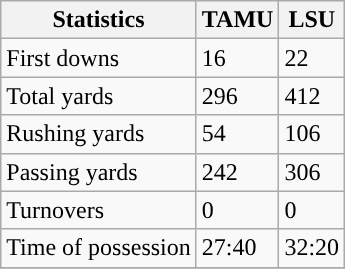<table class="wikitable" style="float: left;">
<tr>
<th>Statistics</th>
<th>TAMU</th>
<th>LSU</th>
</tr>
<tr>
<td>First downs</td>
<td>16</td>
<td>22</td>
</tr>
<tr>
<td>Total yards</td>
<td>296</td>
<td>412</td>
</tr>
<tr>
<td>Rushing yards</td>
<td>54</td>
<td>106</td>
</tr>
<tr>
<td>Passing yards</td>
<td>242</td>
<td>306</td>
</tr>
<tr>
<td>Turnovers</td>
<td>0</td>
<td>0</td>
</tr>
<tr>
<td>Time of possession</td>
<td>27:40</td>
<td>32:20</td>
</tr>
<tr>
</tr>
</table>
